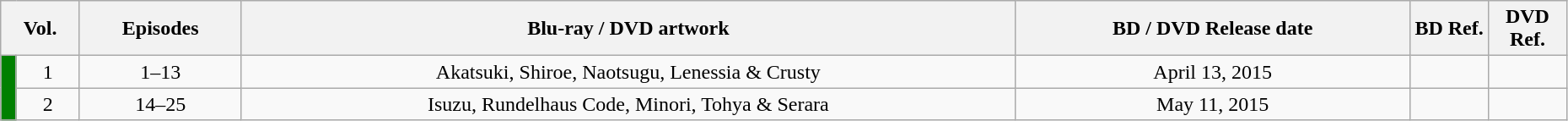<table class="wikitable" style="text-align: center; width: 98%;">
<tr>
<th colspan="2">Vol.</th>
<th>Episodes</th>
<th>Blu-ray / DVD artwork</th>
<th>BD / DVD Release date</th>
<th width="5%">BD Ref.</th>
<th width="5%">DVD Ref.</th>
</tr>
<tr>
<td rowspan="10" width="1%" style="background: Green;"></td>
<td>1</td>
<td>1–13</td>
<td>Akatsuki, Shiroe, Naotsugu, Lenessia & Crusty</td>
<td>April 13, 2015</td>
<td></td>
<td></td>
</tr>
<tr>
<td>2</td>
<td>14–25</td>
<td>Isuzu, Rundelhaus Code, Minori, Tohya & Serara</td>
<td>May 11, 2015</td>
<td></td>
<td></td>
</tr>
</table>
